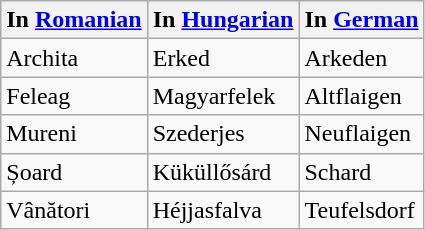<table class="wikitable">
<tr>
<th>In <a href='#'>Romanian</a></th>
<th>In <a href='#'>Hungarian</a></th>
<th>In <a href='#'>German</a></th>
</tr>
<tr>
<td>Archita</td>
<td>Erked</td>
<td>Arkeden</td>
</tr>
<tr>
<td>Feleag</td>
<td>Magyarfelek</td>
<td>Altflaigen</td>
</tr>
<tr>
<td>Mureni</td>
<td>Szederjes</td>
<td>Neuflaigen</td>
</tr>
<tr>
<td>Șoard</td>
<td>Küküllősárd</td>
<td>Schard</td>
</tr>
<tr>
<td>Vânători</td>
<td>Héjjasfalva</td>
<td>Teufelsdorf</td>
</tr>
</table>
